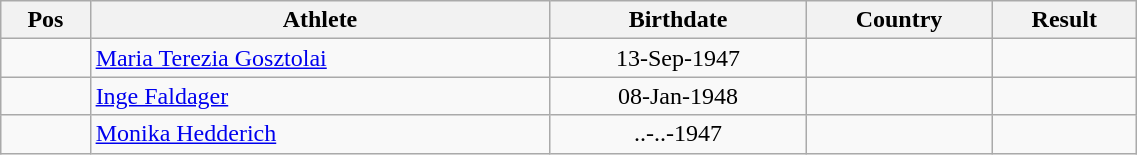<table class="wikitable"  style="text-align:center; width:60%;">
<tr>
<th>Pos</th>
<th>Athlete</th>
<th>Birthdate</th>
<th>Country</th>
<th>Result</th>
</tr>
<tr>
<td align=center></td>
<td align=left><a href='#'>Maria Terezia Gosztolai</a></td>
<td>13-Sep-1947</td>
<td align=left></td>
<td></td>
</tr>
<tr>
<td align=center></td>
<td align=left><a href='#'>Inge Faldager</a></td>
<td>08-Jan-1948</td>
<td align=left></td>
<td></td>
</tr>
<tr>
<td align=center></td>
<td align=left><a href='#'>Monika Hedderich</a></td>
<td>..-..-1947</td>
<td align=left></td>
<td></td>
</tr>
</table>
